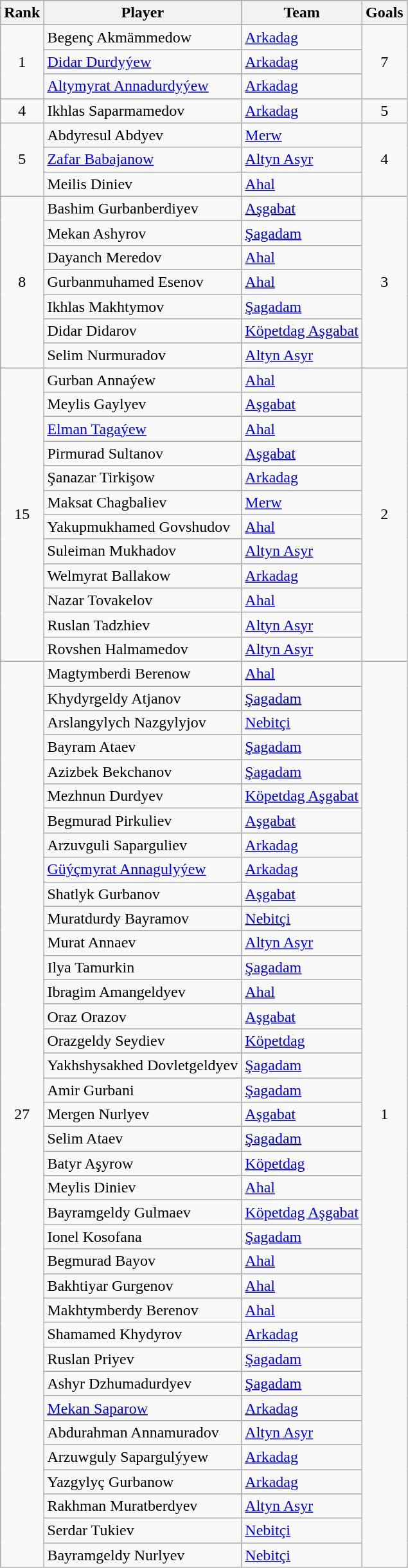<table class="wikitable" style="text-align:center">
<tr>
<th>Rank</th>
<th>Player</th>
<th>Team</th>
<th>Goals</th>
</tr>
<tr>
<td rowspan="3">1</td>
<td align="left"> Begenç Akmämmedow</td>
<td align="left"><a href='#'>Arkadag</a></td>
<td rowspan="3">7</td>
</tr>
<tr>
<td align="left"> <a href='#'>Didar Durdyýew</a></td>
<td align="left"><a href='#'>Arkadag</a></td>
</tr>
<tr>
<td align="left"> <a href='#'>Altymyrat Annadurdyýew</a></td>
<td align="left"><a href='#'>Arkadag</a></td>
</tr>
<tr>
<td rowspan="1">4</td>
<td align="left"> Ikhlas Saparmamedov</td>
<td align="left"><a href='#'>Arkadag</a></td>
<td rowspan="1">5</td>
</tr>
<tr>
<td rowspan="3">5</td>
<td align="left"> Abdyresul Abdyev</td>
<td align="left"><a href='#'>Merw</a></td>
<td rowspan="3">4</td>
</tr>
<tr>
<td align="left"> <a href='#'>Zafar Babajanow</a></td>
<td align="left"><a href='#'>Altyn Asyr</a></td>
</tr>
<tr>
<td align="left"> Meilis Diniev</td>
<td align="left"><a href='#'>Ahal</a></td>
</tr>
<tr>
<td rowspan="7">8</td>
<td align="left"> Bashim Gurbanberdiyev</td>
<td align="left"><a href='#'>Aşgabat</a></td>
<td rowspan="7">3</td>
</tr>
<tr>
<td align="left"> Mekan Ashyrov</td>
<td align="left"><a href='#'>Şagadam</a></td>
</tr>
<tr>
<td align="left"> Dayanch Meredov</td>
<td align="left"><a href='#'>Ahal</a></td>
</tr>
<tr>
<td align="left"> Gurbanmuhamed Esenov</td>
<td align="left"><a href='#'>Ahal</a></td>
</tr>
<tr>
<td align="left"> Ikhlas Makhtymov</td>
<td align="left"><a href='#'>Şagadam</a></td>
</tr>
<tr>
<td align="left"> Didar Didarov</td>
<td align="left"><a href='#'>Köpetdag Aşgabat</a></td>
</tr>
<tr>
<td align="left"> Selim Nurmuradov</td>
<td align="left"><a href='#'>Altyn Asyr</a></td>
</tr>
<tr>
<td rowspan="12">15</td>
<td align="left"> Gurban Annaýew</td>
<td align="left"><a href='#'>Ahal</a></td>
<td rowspan="12">2</td>
</tr>
<tr>
<td align="left"> Meylis Gaylyev</td>
<td align="left"><a href='#'>Aşgabat</a></td>
</tr>
<tr>
<td align="left"> <a href='#'>Elman Tagaýew</a></td>
<td align="left"><a href='#'>Ahal</a></td>
</tr>
<tr>
<td align="left"> Pirmurad Sultanov</td>
<td align="left"><a href='#'>Aşgabat</a></td>
</tr>
<tr>
<td align="left"> Şanazar Tirkişow</td>
<td align="left"><a href='#'>Arkadag</a></td>
</tr>
<tr>
<td align="left"> Maksat Chagbaliev</td>
<td align="left"><a href='#'>Merw</a></td>
</tr>
<tr>
<td align="left"> Yakupmukhamed Govshudov</td>
<td align="left"><a href='#'>Ahal</a></td>
</tr>
<tr>
<td align="left"> Suleiman Mukhadov</td>
<td align="left"><a href='#'>Altyn Asyr</a></td>
</tr>
<tr>
<td align="left"> Welmyrat Ballakow</td>
<td align="left"><a href='#'>Arkadag</a></td>
</tr>
<tr>
<td align="left"> Nazar Tovakelov</td>
<td align="left"><a href='#'>Ahal</a></td>
</tr>
<tr>
<td align="left"> Ruslan Tadzhiev</td>
<td align="left"><a href='#'>Altyn Asyr</a></td>
</tr>
<tr>
<td align="left"> Rovshen Halmamedov</td>
<td align="left"><a href='#'>Altyn Asyr</a></td>
</tr>
<tr>
<td rowspan="37">27</td>
<td align="left"> Magtymberdi Berenow</td>
<td align="left"><a href='#'>Ahal</a></td>
<td rowspan="37">1</td>
</tr>
<tr>
<td align="left"> Khydyrgeldy Atjanov</td>
<td align="left"><a href='#'>Şagadam</a></td>
</tr>
<tr>
<td align="left"> Arslangylych Nazgylyjov</td>
<td align="left"><a href='#'>Nebitçi</a></td>
</tr>
<tr>
<td align="left"> Bayram Ataev</td>
<td align="left"><a href='#'>Şagadam</a></td>
</tr>
<tr>
<td align="left"> Azizbek Bekchanov</td>
<td align="left"><a href='#'>Şagadam</a></td>
</tr>
<tr>
<td align="left"> Mezhnun Durdyev</td>
<td align="left"><a href='#'>Köpetdag Aşgabat</a></td>
</tr>
<tr>
<td align="left"> Begmurad Pirkuliev</td>
<td align="left"><a href='#'>Aşgabat</a></td>
</tr>
<tr>
<td align="left"> Arzuvguli Saparguliev</td>
<td align="left"><a href='#'>Arkadag</a></td>
</tr>
<tr>
<td align="left"> <a href='#'>Güýçmyrat Annagulyýew</a></td>
<td align="left"><a href='#'>Arkadag</a></td>
</tr>
<tr>
<td align="left"> Shatlyk Gurbanov</td>
<td align="left"><a href='#'>Aşgabat</a></td>
</tr>
<tr>
<td align="left"> Muratdurdy Bayramov</td>
<td align="left"><a href='#'>Nebitçi</a></td>
</tr>
<tr>
<td align="left"> Murat Annaev</td>
<td align="left"><a href='#'>Altyn Asyr</a></td>
</tr>
<tr>
<td align="left"> Ilya Tamurkin</td>
<td align="left"><a href='#'>Şagadam</a></td>
</tr>
<tr>
<td align="left"> Ibragim Amangeldyev</td>
<td align="left"><a href='#'>Ahal</a></td>
</tr>
<tr>
<td align="left"> Oraz Orazov</td>
<td align="left"><a href='#'>Aşgabat</a></td>
</tr>
<tr>
<td align="left"> Orazgeldy Seydiev</td>
<td align="left"><a href='#'>Köpetdag</a></td>
</tr>
<tr>
<td align="left"> Yakhshysakhed Dovletgeldyev</td>
<td align="left"><a href='#'>Şagadam</a></td>
</tr>
<tr>
<td align="left"> Amir Gurbani</td>
<td align="left"><a href='#'>Şagadam</a></td>
</tr>
<tr>
<td align="left"> Mergen Nurlyev</td>
<td align="left"><a href='#'>Aşgabat</a></td>
</tr>
<tr>
<td align="left"> Selim Ataev</td>
<td align="left"><a href='#'>Şagadam</a></td>
</tr>
<tr>
<td align="left"> Batyr Aşyrow</td>
<td align="left"><a href='#'>Köpetdag</a></td>
</tr>
<tr>
<td align="left"> Meylis Diniev</td>
<td align="left"><a href='#'>Ahal</a></td>
</tr>
<tr>
<td align="left"> Bayramgeldy Gulmaev</td>
<td align="left"><a href='#'>Köpetdag Aşgabat</a></td>
</tr>
<tr>
<td align="left"> Ionel Kosofana</td>
<td align="left"><a href='#'>Şagadam</a></td>
</tr>
<tr>
<td align="left"> Begmurad Bayov</td>
<td align="left"><a href='#'>Ahal</a></td>
</tr>
<tr>
<td align="left"> Bakhtiyar Gurgenov</td>
<td align="left"><a href='#'>Ahal</a></td>
</tr>
<tr>
<td align="left"> Makhtymberdy Berenov</td>
<td align="left"><a href='#'>Ahal</a></td>
</tr>
<tr>
<td align="left"> Shamamed Khydyrov</td>
<td align="left"><a href='#'>Arkadag</a></td>
</tr>
<tr>
<td align="left"> Ruslan Priyev</td>
<td align="left"><a href='#'>Şagadam</a></td>
</tr>
<tr>
<td align="left"> Ashyr Dzhumadurdyev</td>
<td align="left"><a href='#'>Şagadam</a></td>
</tr>
<tr>
<td align="left"> <a href='#'>Mekan Saparow</a></td>
<td align="left"><a href='#'>Arkadag</a></td>
</tr>
<tr>
<td align="left"> Abdurahman Annamuradov</td>
<td align="left"><a href='#'>Altyn Asyr</a></td>
</tr>
<tr>
<td align="left"> Arzuwguly Sapargulýyew</td>
<td align="left"><a href='#'>Arkadag</a></td>
</tr>
<tr>
<td align="left"> Yazgylyç Gurbanow</td>
<td align="left"><a href='#'>Arkadag</a></td>
</tr>
<tr>
<td align="left"> Rakhman Muratberdyev</td>
<td align="left"><a href='#'>Altyn Asyr</a></td>
</tr>
<tr>
<td align="left"> Serdar Tukiev</td>
<td align="left"><a href='#'>Nebitçi</a></td>
</tr>
<tr>
<td align="left"> Bayramgeldy Nurlyev</td>
<td align="left"><a href='#'>Nebitçi</a></td>
</tr>
</table>
